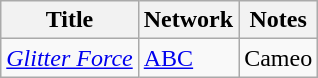<table class="wikitable">
<tr>
<th>Title</th>
<th>Network</th>
<th>Notes</th>
</tr>
<tr>
<td><em><a href='#'>Glitter Force</a></em></td>
<td><a href='#'>ABC</a></td>
<td>Cameo</td>
</tr>
</table>
